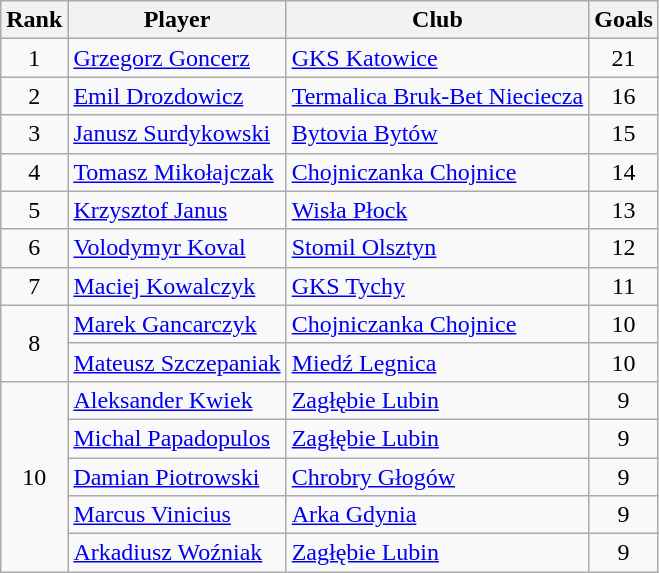<table class="wikitable" style="text-align:center">
<tr>
<th>Rank</th>
<th>Player</th>
<th>Club</th>
<th>Goals</th>
</tr>
<tr>
<td rowspan="1">1</td>
<td align="left"> <a href='#'>Grzegorz Goncerz</a></td>
<td align="left"><a href='#'>GKS Katowice</a></td>
<td>21</td>
</tr>
<tr>
<td rowspan="1">2</td>
<td align="left"> <a href='#'>Emil Drozdowicz</a></td>
<td align="left"><a href='#'>Termalica Bruk-Bet Nieciecza</a></td>
<td>16</td>
</tr>
<tr>
<td rowspan="1">3</td>
<td align="left"> <a href='#'>Janusz Surdykowski</a></td>
<td align="left"><a href='#'>Bytovia Bytów</a></td>
<td>15</td>
</tr>
<tr>
<td rowspan="1">4</td>
<td align="left"> <a href='#'>Tomasz Mikołajczak</a></td>
<td align="left"><a href='#'>Chojniczanka Chojnice</a></td>
<td>14</td>
</tr>
<tr>
<td rowspan="1">5</td>
<td align="left"> <a href='#'>Krzysztof Janus</a></td>
<td align="left"><a href='#'>Wisła Płock</a></td>
<td>13</td>
</tr>
<tr>
<td rowspan="1">6</td>
<td align="left"> <a href='#'>Volodymyr Koval</a></td>
<td align="left"><a href='#'>Stomil Olsztyn</a></td>
<td>12</td>
</tr>
<tr>
<td rowspan="1">7</td>
<td align="left"> <a href='#'>Maciej Kowalczyk</a></td>
<td align="left"><a href='#'>GKS Tychy</a></td>
<td>11</td>
</tr>
<tr>
<td rowspan="2">8</td>
<td align="left"> <a href='#'>Marek Gancarczyk</a></td>
<td align="left"><a href='#'>Chojniczanka Chojnice</a></td>
<td>10</td>
</tr>
<tr>
<td align="left"> <a href='#'>Mateusz Szczepaniak</a></td>
<td align="left"><a href='#'>Miedź Legnica</a></td>
<td>10</td>
</tr>
<tr>
<td rowspan="5">10</td>
<td align="left"> <a href='#'>Aleksander Kwiek</a></td>
<td align="left"><a href='#'>Zagłębie Lubin</a></td>
<td>9</td>
</tr>
<tr>
<td align="left"> <a href='#'>Michal Papadopulos</a></td>
<td align="left"><a href='#'>Zagłębie Lubin</a></td>
<td>9</td>
</tr>
<tr>
<td align="left"> <a href='#'>Damian Piotrowski</a></td>
<td align="left"><a href='#'>Chrobry Głogów</a></td>
<td>9</td>
</tr>
<tr>
<td align="left"> <a href='#'>Marcus Vinicius</a></td>
<td align="left"><a href='#'>Arka Gdynia</a></td>
<td>9</td>
</tr>
<tr>
<td align="left"> <a href='#'>Arkadiusz Woźniak</a></td>
<td align="left"><a href='#'>Zagłębie Lubin</a></td>
<td>9</td>
</tr>
</table>
